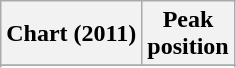<table class="wikitable plainrowheaders" style="text-align: center;">
<tr>
<th scope="col">Chart (2011)</th>
<th scope="col">Peak<br>position</th>
</tr>
<tr>
</tr>
<tr>
</tr>
</table>
